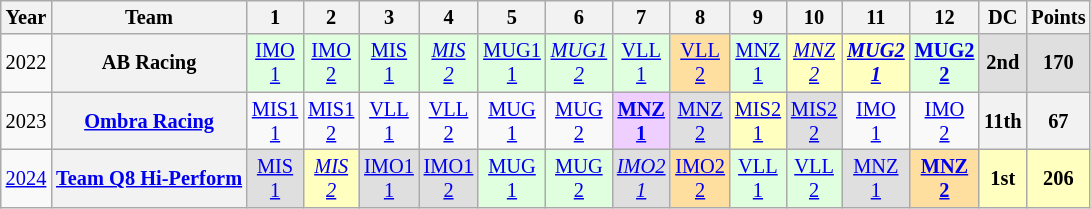<table class="wikitable" style="text-align:center; font-size:85%">
<tr>
<th>Year</th>
<th>Team</th>
<th>1</th>
<th>2</th>
<th>3</th>
<th>4</th>
<th>5</th>
<th>6</th>
<th>7</th>
<th>8</th>
<th>9</th>
<th>10</th>
<th>11</th>
<th>12</th>
<th>DC</th>
<th>Points</th>
</tr>
<tr>
<td>2022</td>
<th>AB Racing</th>
<td style="background:#DFFFDF;"><a href='#'>IMO<br>1</a><br></td>
<td style="background:#DFFFDF;"><a href='#'>IMO<br>2</a><br></td>
<td style="background:#DFFFDF;"><a href='#'>MIS<br>1</a><br></td>
<td style="background:#DFFFDF;"><em><a href='#'>MIS<br>2</a></em><br></td>
<td style="background:#DFFFDF;"><a href='#'>MUG1<br>1</a><br></td>
<td style="background:#DFFFDF;"><em><a href='#'>MUG1<br>2</a></em><br></td>
<td style="background:#DFFFDF;"><a href='#'>VLL<br>1</a><br></td>
<td style="background:#FFDF9F;"><a href='#'>VLL<br>2</a><br></td>
<td style="background:#DFFFDF;"><a href='#'>MNZ<br>1</a><br></td>
<td style="background:#FFFFBF;"><em><a href='#'>MNZ<br>2</a></em><br></td>
<td style="background:#FFFFBF;"><strong><em><a href='#'>MUG2<br>1</a></em></strong><br></td>
<td style="background:#DFFFDF;"><strong><a href='#'>MUG2<br>2</a></strong><br></td>
<th style="background:#DFDFDF;">2nd</th>
<th style="background:#DFDFDF;">170</th>
</tr>
<tr>
<td>2023</td>
<th><a href='#'>Ombra Racing</a></th>
<td style="background:#;"><a href='#'>MIS1<br>1</a></td>
<td style="background:#;"><a href='#'>MIS1<br>2</a></td>
<td style="background:#;"><a href='#'>VLL<br>1</a></td>
<td style="background:#;"><a href='#'>VLL<br>2</a></td>
<td style="background:#;"><a href='#'>MUG<br>1</a></td>
<td style="background:#;"><a href='#'>MUG<br>2</a></td>
<td style="background:#EFCFFF;"><strong><a href='#'>MNZ<br>1</a></strong><br></td>
<td style="background:#DFDFDF;"><a href='#'>MNZ<br>2</a><br></td>
<td style="background:#FFFFBF;"><a href='#'>MIS2<br>1</a><br></td>
<td style="background:#DFDFDF;"><a href='#'>MIS2<br>2</a><br></td>
<td style="background:#;"><a href='#'>IMO<br>1</a></td>
<td style="background:#;"><a href='#'>IMO<br>2</a></td>
<th>11th</th>
<th>67</th>
</tr>
<tr>
<td><a href='#'>2024</a></td>
<th><a href='#'>Team Q8 Hi-Perform</a></th>
<td style="background:#DFDFDF;"><a href='#'>MIS<br>1</a><br></td>
<td style="background:#FFFFBF;"><em><a href='#'>MIS<br>2</a></em><br></td>
<td style="background:#DFDFDF;"><a href='#'>IMO1<br>1</a><br></td>
<td style="background:#DFDFDF;"><a href='#'>IMO1<br>2</a><br></td>
<td style="background:#DFFFDF;"><a href='#'>MUG<br>1</a><br></td>
<td style="background:#DFFFDF;"><a href='#'>MUG<br>2</a><br></td>
<td style="background:#DFDFDF;"><em><a href='#'>IMO2<br>1</a></em><br></td>
<td style="background:#FFDF9F;"><a href='#'>IMO2<br>2</a><br></td>
<td style="background:#DFFFDF;"><a href='#'>VLL<br>1</a><br></td>
<td style="background:#DFFFDF;"><a href='#'>VLL<br>2</a><br></td>
<td style="background:#DFDFDF;"><a href='#'>MNZ<br>1</a><br></td>
<td style="background:#FFDF9F;"><strong><a href='#'>MNZ<br>2</a></strong><br></td>
<th style="background:#FFFFBF;">1st</th>
<th style="background:#FFFFBF;">206</th>
</tr>
</table>
